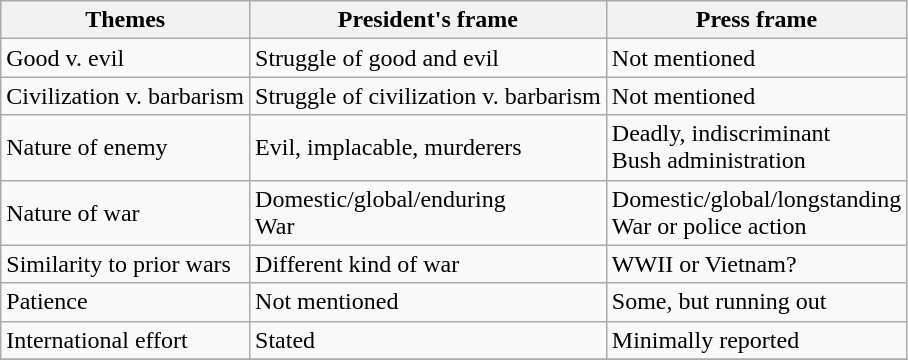<table class="wikitable">
<tr>
<th>Themes</th>
<th>President's frame</th>
<th>Press frame</th>
</tr>
<tr>
<td>Good v. evil</td>
<td>Struggle of good and evil</td>
<td>Not mentioned</td>
</tr>
<tr>
<td>Civilization v. barbarism</td>
<td>Struggle of civilization v. barbarism</td>
<td>Not mentioned</td>
</tr>
<tr>
<td>Nature of enemy</td>
<td>Evil, implacable, murderers</td>
<td>Deadly, indiscriminant<br>Bush administration</td>
</tr>
<tr>
<td>Nature of war</td>
<td>Domestic/global/enduring<br>War</td>
<td>Domestic/global/longstanding<br>War or police action</td>
</tr>
<tr>
<td>Similarity to prior wars</td>
<td>Different kind of war</td>
<td>WWII or Vietnam?</td>
</tr>
<tr>
<td>Patience</td>
<td>Not mentioned</td>
<td>Some, but running out</td>
</tr>
<tr>
<td>International effort</td>
<td>Stated</td>
<td>Minimally reported</td>
</tr>
<tr>
</tr>
</table>
